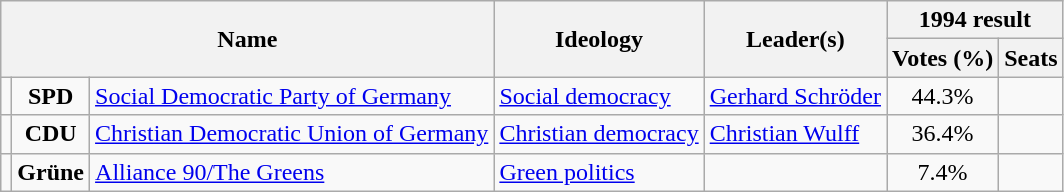<table class="wikitable">
<tr>
<th rowspan=2 colspan=3>Name</th>
<th rowspan=2>Ideology</th>
<th rowspan=2>Leader(s)</th>
<th colspan=2>1994 result</th>
</tr>
<tr>
<th>Votes (%)</th>
<th>Seats</th>
</tr>
<tr>
<td bgcolor=></td>
<td align=center><strong>SPD</strong></td>
<td><a href='#'>Social Democratic Party of Germany</a><br></td>
<td><a href='#'>Social democracy</a></td>
<td><a href='#'>Gerhard Schröder</a></td>
<td align=center>44.3%</td>
<td></td>
</tr>
<tr>
<td bgcolor=></td>
<td align=center><strong>CDU</strong></td>
<td><a href='#'>Christian Democratic Union of Germany</a><br></td>
<td><a href='#'>Christian democracy</a></td>
<td><a href='#'>Christian Wulff</a></td>
<td align=center>36.4%</td>
<td></td>
</tr>
<tr>
<td bgcolor=></td>
<td align=center><strong>Grüne</strong></td>
<td><a href='#'>Alliance 90/The Greens</a><br></td>
<td><a href='#'>Green politics</a></td>
<td></td>
<td align=center>7.4%</td>
<td></td>
</tr>
</table>
